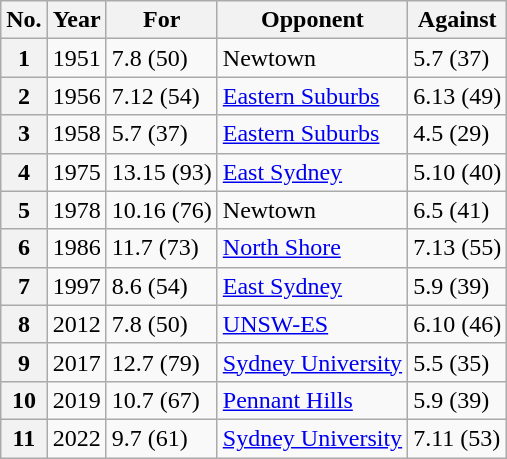<table class="wikitable sortable">
<tr>
<th>No.</th>
<th>Year</th>
<th>For</th>
<th>Opponent</th>
<th>Against</th>
</tr>
<tr>
<th>1</th>
<td>1951</td>
<td>7.8 (50)</td>
<td>Newtown</td>
<td>5.7 (37)</td>
</tr>
<tr>
<th>2</th>
<td>1956</td>
<td>7.12 (54)</td>
<td><a href='#'>Eastern Suburbs</a></td>
<td>6.13 (49)</td>
</tr>
<tr>
<th>3</th>
<td>1958</td>
<td>5.7 (37)</td>
<td><a href='#'>Eastern Suburbs</a></td>
<td>4.5 (29)</td>
</tr>
<tr>
<th>4</th>
<td>1975</td>
<td>13.15 (93)</td>
<td><a href='#'>East Sydney</a></td>
<td>5.10 (40)</td>
</tr>
<tr>
<th>5</th>
<td>1978</td>
<td>10.16 (76)</td>
<td>Newtown</td>
<td>6.5 (41)</td>
</tr>
<tr>
<th>6</th>
<td>1986</td>
<td>11.7 (73)</td>
<td><a href='#'>North Shore</a></td>
<td>7.13 (55)</td>
</tr>
<tr>
<th>7</th>
<td>1997</td>
<td>8.6 (54)</td>
<td><a href='#'>East Sydney</a></td>
<td>5.9 (39)</td>
</tr>
<tr>
<th>8</th>
<td>2012</td>
<td>7.8 (50)</td>
<td><a href='#'>UNSW-ES</a></td>
<td>6.10 (46)</td>
</tr>
<tr>
<th>9</th>
<td>2017</td>
<td>12.7 (79)</td>
<td><a href='#'>Sydney University</a></td>
<td>5.5 (35)</td>
</tr>
<tr>
<th>10</th>
<td>2019</td>
<td>10.7 (67)</td>
<td><a href='#'>Pennant Hills</a></td>
<td>5.9 (39)</td>
</tr>
<tr>
<th>11</th>
<td>2022</td>
<td>9.7 (61)</td>
<td><a href='#'>Sydney University</a></td>
<td>7.11 (53)</td>
</tr>
</table>
